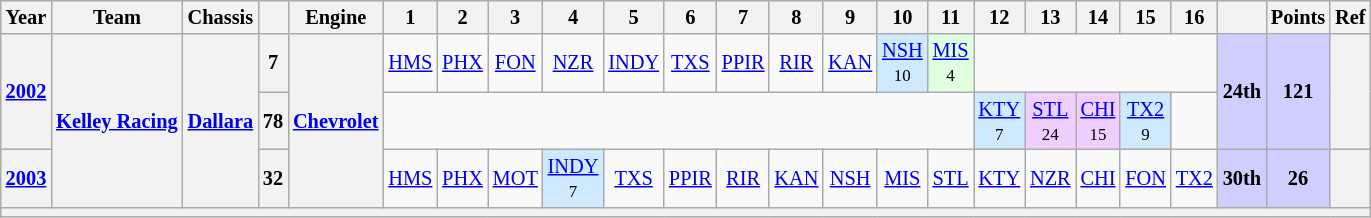<table class="wikitable" style="text-align:center; font-size:85%">
<tr>
<th scope="col">Year</th>
<th scope="col">Team</th>
<th scope="col">Chassis</th>
<th scope="col"></th>
<th scope="col">Engine</th>
<th scope="col">1</th>
<th scope="col">2</th>
<th scope="col">3</th>
<th scope="col">4</th>
<th scope="col">5</th>
<th scope="col">6</th>
<th scope="col">7</th>
<th scope="col">8</th>
<th scope="col">9</th>
<th scope="col">10</th>
<th scope="col">11</th>
<th scope="col">12</th>
<th scope="col">13</th>
<th scope="col">14</th>
<th scope="col">15</th>
<th scope="col">16</th>
<th scope="col"></th>
<th scope="col">Points</th>
<th scope="col">Ref</th>
</tr>
<tr>
<th rowspan=2><a href='#'>2002</a></th>
<th rowspan=3 nowrap><a href='#'>Kelley Racing</a></th>
<th rowspan=3><a href='#'>Dallara</a></th>
<th>7</th>
<th rowspan=3><a href='#'>Chevrolet</a></th>
<td><a href='#'>HMS</a></td>
<td><a href='#'>PHX</a></td>
<td><a href='#'>FON</a></td>
<td><a href='#'>NZR</a></td>
<td><a href='#'>INDY</a></td>
<td><a href='#'>TXS</a></td>
<td><a href='#'>PPIR</a></td>
<td><a href='#'>RIR</a></td>
<td><a href='#'>KAN</a></td>
<td style="background:#CFEAFF;"><a href='#'>NSH</a><br><small>10</small></td>
<td style="background:#DFFFDF;"><a href='#'>MIS</a><br><small>4</small></td>
<td colspan=5></td>
<th rowspan=2 style="background:#CFCFFF;">24th</th>
<th rowspan=2 style="background:#CFCFFF;">121</th>
<th rowspan=2></th>
</tr>
<tr>
<th>78</th>
<td colspan=11></td>
<td style="background:#CFEAFF;"><a href='#'>KTY</a><br><small>7</small></td>
<td style="background:#EFCFFF;"><a href='#'>STL</a><br><small>24</small></td>
<td style="background:#EFCFFF;"><a href='#'>CHI</a><br><small>15</small></td>
<td style="background:#CFEAFF;"><a href='#'>TX2</a><br><small>9</small></td>
<td></td>
</tr>
<tr>
<th scope="row"><a href='#'>2003</a></th>
<th>32</th>
<td><a href='#'>HMS</a></td>
<td><a href='#'>PHX</a></td>
<td><a href='#'>MOT</a></td>
<td style="background:#CFEAFF;"><a href='#'>INDY</a><br><small>7</small></td>
<td><a href='#'>TXS</a></td>
<td><a href='#'>PPIR</a></td>
<td><a href='#'>RIR</a></td>
<td><a href='#'>KAN</a></td>
<td><a href='#'>NSH</a></td>
<td><a href='#'>MIS</a></td>
<td><a href='#'>STL</a></td>
<td><a href='#'>KTY</a></td>
<td><a href='#'>NZR</a></td>
<td><a href='#'>CHI</a></td>
<td><a href='#'>FON</a></td>
<td><a href='#'>TX2</a></td>
<th style="background:#CFCFFF;">30th</th>
<th style="background:#CFCFFF;">26</th>
<th></th>
</tr>
<tr>
<th colspan="24"></th>
</tr>
</table>
